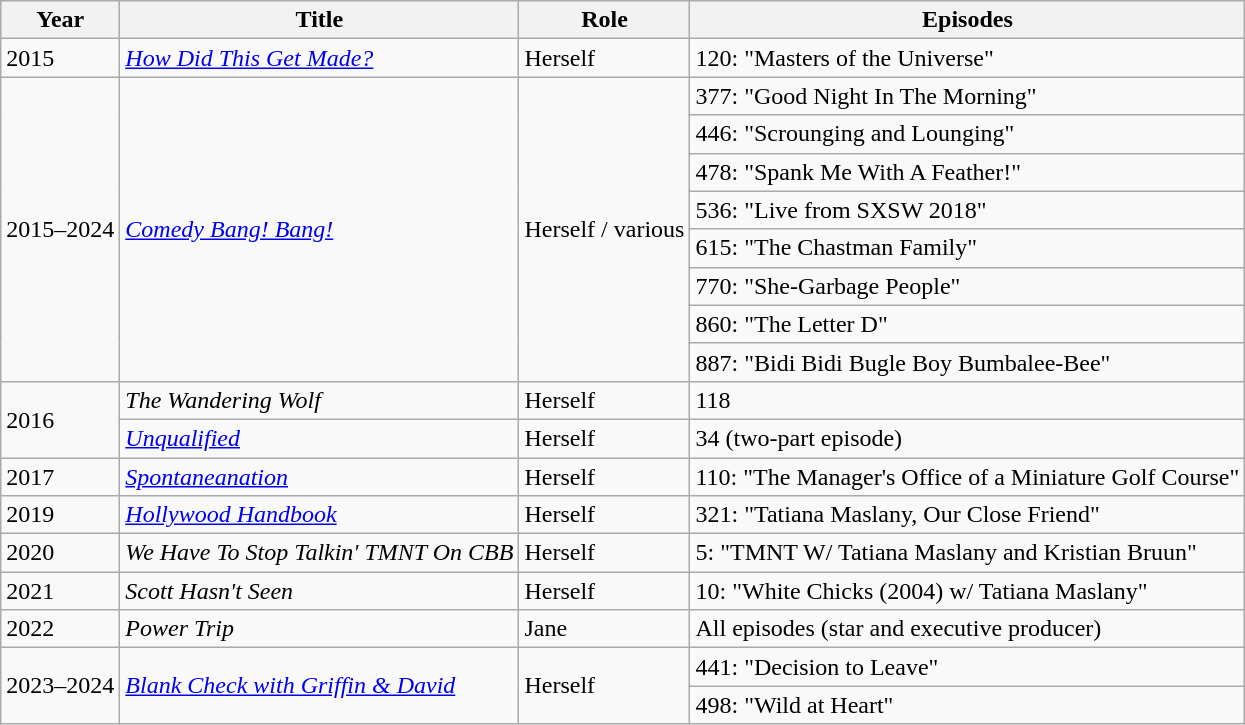<table class="wikitable sortable">
<tr>
<th scope="col">Year</th>
<th scope="col">Title</th>
<th scope="col" class="unsortable">Role</th>
<th scope="col" class="unsortable">Episodes</th>
</tr>
<tr>
<td>2015</td>
<td><em><a href='#'>How Did This Get Made?</a></em></td>
<td>Herself</td>
<td>120: "Masters of the Universe"</td>
</tr>
<tr>
<td rowspan="8">2015–2024</td>
<td rowspan="8"><em><a href='#'>Comedy Bang! Bang!</a></em></td>
<td rowspan="8">Herself / various</td>
<td>377: "Good Night In The Morning"</td>
</tr>
<tr>
<td>446: "Scrounging and Lounging"</td>
</tr>
<tr>
<td>478: "Spank Me With A Feather!"</td>
</tr>
<tr>
<td>536: "Live from SXSW 2018"</td>
</tr>
<tr>
<td>615: "The Chastman Family"</td>
</tr>
<tr>
<td>770: "She-Garbage People"</td>
</tr>
<tr>
<td>860: "The Letter D"</td>
</tr>
<tr>
<td>887: "Bidi Bidi Bugle Boy Bumbalee-Bee"</td>
</tr>
<tr>
<td rowspan="2">2016</td>
<td data-sort-value="Wandering Wolf, The"><em>The Wandering Wolf</em></td>
<td>Herself</td>
<td>118</td>
</tr>
<tr>
<td><em><a href='#'>Unqualified</a></em></td>
<td>Herself</td>
<td>34 (two-part episode)</td>
</tr>
<tr>
<td>2017</td>
<td><em><a href='#'>Spontaneanation</a></em></td>
<td>Herself</td>
<td>110: "The Manager's Office of a Miniature Golf Course"</td>
</tr>
<tr>
<td>2019</td>
<td><em><a href='#'>Hollywood Handbook</a></em></td>
<td>Herself</td>
<td>321: "Tatiana Maslany, Our Close Friend"</td>
</tr>
<tr>
<td>2020</td>
<td><em>We Have To Stop Talkin' TMNT On CBB</em></td>
<td>Herself</td>
<td>5: "TMNT W/ Tatiana Maslany and Kristian Bruun"</td>
</tr>
<tr>
<td>2021</td>
<td><em>Scott Hasn't Seen</em></td>
<td>Herself</td>
<td>10: "White Chicks (2004) w/ Tatiana Maslany"</td>
</tr>
<tr>
<td>2022</td>
<td><em>Power Trip</em></td>
<td>Jane</td>
<td>All episodes (star and executive producer)</td>
</tr>
<tr>
<td rowspan="2">2023–2024</td>
<td rowspan="2"><em><a href='#'>Blank Check with Griffin & David</a></em></td>
<td rowspan="2">Herself</td>
<td>441: "Decision to Leave"</td>
</tr>
<tr>
<td>498: "Wild at Heart"</td>
</tr>
</table>
